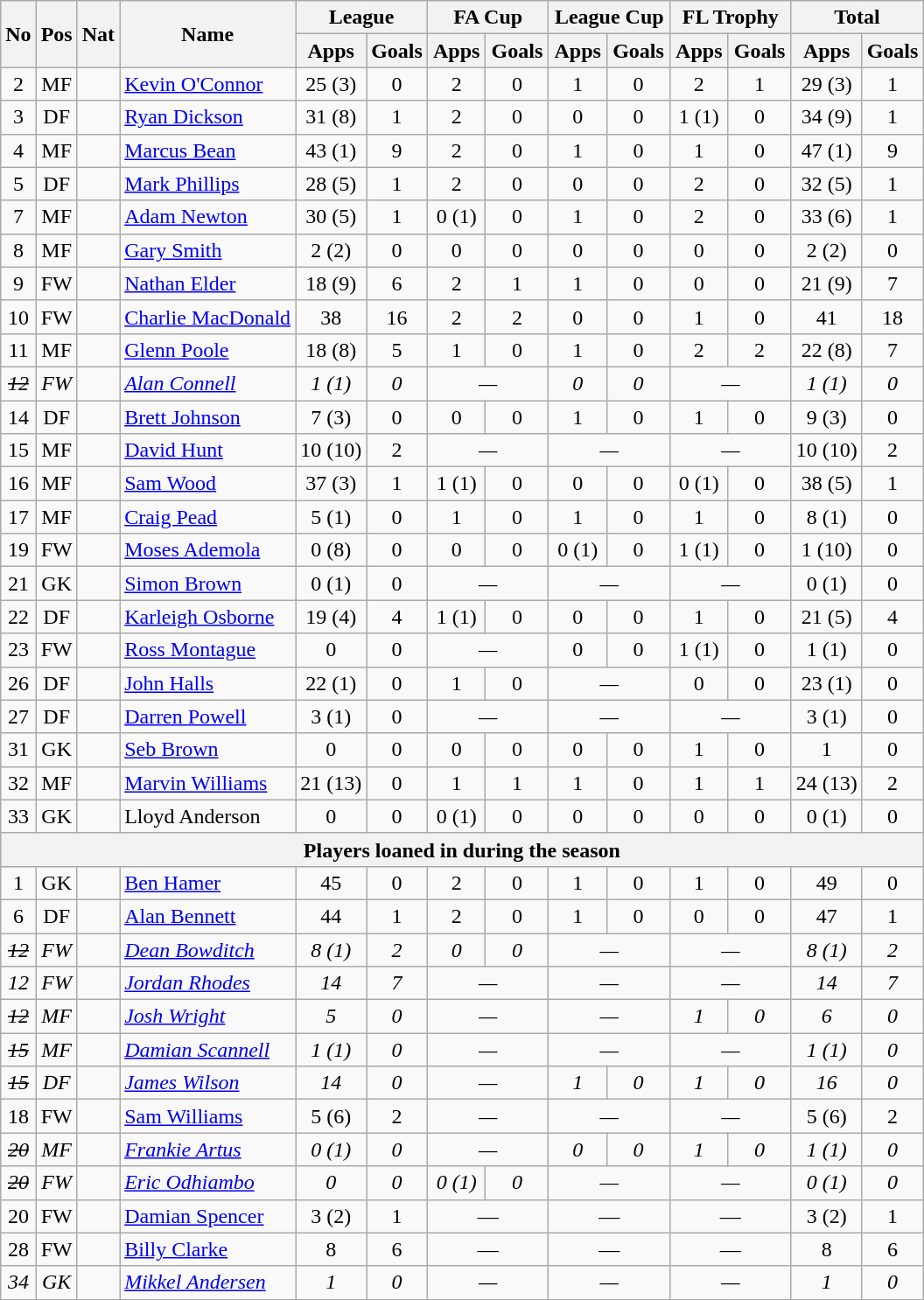<table class="wikitable" style="text-align:center">
<tr>
<th rowspan="2">No</th>
<th rowspan="2">Pos</th>
<th rowspan="2">Nat</th>
<th rowspan="2">Name</th>
<th colspan="2" style="width:85px;">League</th>
<th colspan="2" style="width:85px;">FA Cup</th>
<th colspan="2" style="width:85px;">League Cup</th>
<th colspan="2" style="width:85px;">FL Trophy</th>
<th colspan="2" style="width:85px;">Total</th>
</tr>
<tr>
<th>Apps</th>
<th>Goals</th>
<th>Apps</th>
<th>Goals</th>
<th>Apps</th>
<th>Goals</th>
<th>Apps</th>
<th>Goals</th>
<th>Apps</th>
<th>Goals</th>
</tr>
<tr>
<td>2</td>
<td>MF</td>
<td></td>
<td style="text-align:left;"><a href='#'>Kevin O'Connor</a></td>
<td>25 (3)</td>
<td>0</td>
<td>2</td>
<td>0</td>
<td>1</td>
<td>0</td>
<td>2</td>
<td>1</td>
<td>29 (3)</td>
<td>1</td>
</tr>
<tr>
<td>3</td>
<td>DF</td>
<td></td>
<td style="text-align:left;"><a href='#'>Ryan Dickson</a></td>
<td>31 (8)</td>
<td>1</td>
<td>2</td>
<td>0</td>
<td>0</td>
<td>0</td>
<td>1 (1)</td>
<td>0</td>
<td>34 (9)</td>
<td>1</td>
</tr>
<tr>
<td>4</td>
<td>MF</td>
<td></td>
<td style="text-align:left;"><a href='#'>Marcus Bean</a></td>
<td>43 (1)</td>
<td>9</td>
<td>2</td>
<td>0</td>
<td>1</td>
<td>0</td>
<td>1</td>
<td>0</td>
<td>47 (1)</td>
<td>9</td>
</tr>
<tr>
<td>5</td>
<td>DF</td>
<td></td>
<td style="text-align:left;"><a href='#'>Mark Phillips</a></td>
<td>28 (5)</td>
<td>1</td>
<td>2</td>
<td>0</td>
<td>0</td>
<td>0</td>
<td>2</td>
<td>0</td>
<td>32 (5)</td>
<td>1</td>
</tr>
<tr>
<td>7</td>
<td>MF</td>
<td></td>
<td style="text-align:left;"><a href='#'>Adam Newton</a></td>
<td>30 (5)</td>
<td>1</td>
<td>0 (1)</td>
<td>0</td>
<td>1</td>
<td>0</td>
<td>2</td>
<td>0</td>
<td>33 (6)</td>
<td>1</td>
</tr>
<tr>
<td>8</td>
<td>MF</td>
<td></td>
<td style="text-align:left;"><a href='#'>Gary Smith</a></td>
<td>2 (2)</td>
<td>0</td>
<td>0</td>
<td>0</td>
<td>0</td>
<td>0</td>
<td>0</td>
<td>0</td>
<td>2 (2)</td>
<td>0</td>
</tr>
<tr>
<td>9</td>
<td>FW</td>
<td></td>
<td style="text-align:left;"><a href='#'>Nathan Elder</a></td>
<td>18 (9)</td>
<td>6</td>
<td>2</td>
<td>1</td>
<td>1</td>
<td>0</td>
<td>0</td>
<td>0</td>
<td>21 (9)</td>
<td>7</td>
</tr>
<tr>
<td>10</td>
<td>FW</td>
<td></td>
<td style="text-align:left;"><a href='#'>Charlie MacDonald</a></td>
<td>38</td>
<td>16</td>
<td>2</td>
<td>2</td>
<td>0</td>
<td>0</td>
<td>1</td>
<td>0</td>
<td>41</td>
<td>18</td>
</tr>
<tr>
<td>11</td>
<td>MF</td>
<td></td>
<td style="text-align:left;"><a href='#'>Glenn Poole</a></td>
<td>18 (8)</td>
<td>5</td>
<td>1</td>
<td>0</td>
<td>1</td>
<td>0</td>
<td>2</td>
<td>2</td>
<td>22 (8)</td>
<td>7</td>
</tr>
<tr>
<td><em><s>12</s></em></td>
<td><em>FW</em></td>
<td><em></em></td>
<td style="text-align:left;"><em><a href='#'>Alan Connell</a></em></td>
<td><em>1 (1)</em></td>
<td><em>0</em></td>
<td colspan="2"><em>—</em></td>
<td><em>0</em></td>
<td><em>0</em></td>
<td colspan="2"><em>—</em></td>
<td><em>1 (1)</em></td>
<td><em>0</em></td>
</tr>
<tr>
<td>14</td>
<td>DF</td>
<td></td>
<td style="text-align:left;"><a href='#'>Brett Johnson</a></td>
<td>7 (3)</td>
<td>0</td>
<td>0</td>
<td>0</td>
<td>1</td>
<td>0</td>
<td>1</td>
<td>0</td>
<td>9 (3)</td>
<td>0</td>
</tr>
<tr>
<td>15</td>
<td>MF</td>
<td></td>
<td style="text-align:left;"><a href='#'>David Hunt</a></td>
<td>10 (10)</td>
<td>2</td>
<td colspan="2"><em>—</em></td>
<td colspan="2"><em>—</em></td>
<td colspan="2"><em>—</em></td>
<td>10 (10)</td>
<td>2</td>
</tr>
<tr>
<td>16</td>
<td>MF</td>
<td></td>
<td style="text-align:left;"><a href='#'>Sam Wood</a></td>
<td>37 (3)</td>
<td>1</td>
<td>1 (1)</td>
<td>0</td>
<td>0</td>
<td>0</td>
<td>0 (1)</td>
<td>0</td>
<td>38 (5)</td>
<td>1</td>
</tr>
<tr>
<td>17</td>
<td>MF</td>
<td></td>
<td style="text-align:left;"><a href='#'>Craig Pead</a></td>
<td>5 (1)</td>
<td>0</td>
<td>1</td>
<td>0</td>
<td>1</td>
<td>0</td>
<td>1</td>
<td>0</td>
<td>8 (1)</td>
<td>0</td>
</tr>
<tr>
<td>19</td>
<td>FW</td>
<td></td>
<td style="text-align:left;"><a href='#'>Moses Ademola</a></td>
<td>0 (8)</td>
<td>0</td>
<td>0</td>
<td>0</td>
<td>0 (1)</td>
<td>0</td>
<td>1 (1)</td>
<td>0</td>
<td>1 (10)</td>
<td>0</td>
</tr>
<tr>
<td>21</td>
<td>GK</td>
<td></td>
<td style="text-align:left;"><a href='#'>Simon Brown</a></td>
<td>0 (1)</td>
<td>0</td>
<td colspan="2"><em>—</em></td>
<td colspan="2"><em>—</em></td>
<td colspan="2"><em>—</em></td>
<td>0 (1)</td>
<td>0</td>
</tr>
<tr>
<td>22</td>
<td>DF</td>
<td></td>
<td style="text-align:left;"><a href='#'>Karleigh Osborne</a></td>
<td>19 (4)</td>
<td>4</td>
<td>1 (1)</td>
<td>0</td>
<td>0</td>
<td>0</td>
<td>1</td>
<td>0</td>
<td>21 (5)</td>
<td>4</td>
</tr>
<tr>
<td>23</td>
<td>FW</td>
<td></td>
<td style="text-align:left;"><a href='#'>Ross Montague</a></td>
<td>0</td>
<td>0</td>
<td colspan="2"><em>—</em></td>
<td>0</td>
<td>0</td>
<td>1 (1)</td>
<td>0</td>
<td>1 (1)</td>
<td>0</td>
</tr>
<tr>
<td>26</td>
<td>DF</td>
<td></td>
<td style="text-align:left;"><a href='#'>John Halls</a></td>
<td>22 (1)</td>
<td>0</td>
<td>1</td>
<td>0</td>
<td colspan="2"><em>—</em></td>
<td>0</td>
<td>0</td>
<td>23 (1)</td>
<td>0</td>
</tr>
<tr>
<td>27</td>
<td>DF</td>
<td></td>
<td style="text-align:left;"><a href='#'>Darren Powell</a></td>
<td>3 (1)</td>
<td>0</td>
<td colspan="2"><em>—</em></td>
<td colspan="2"><em>—</em></td>
<td colspan="2"><em>—</em></td>
<td>3 (1)</td>
<td>0</td>
</tr>
<tr>
<td>31</td>
<td>GK</td>
<td></td>
<td style="text-align:left;"><a href='#'>Seb Brown</a></td>
<td>0</td>
<td>0</td>
<td>0</td>
<td>0</td>
<td>0</td>
<td>0</td>
<td>1</td>
<td>0</td>
<td>1</td>
<td>0</td>
</tr>
<tr>
<td>32</td>
<td>MF</td>
<td></td>
<td style="text-align:left;"><a href='#'>Marvin Williams</a></td>
<td>21 (13)</td>
<td>0</td>
<td>1</td>
<td>1</td>
<td>1</td>
<td>0</td>
<td>1</td>
<td>1</td>
<td>24 (13)</td>
<td>2</td>
</tr>
<tr>
<td>33</td>
<td>GK</td>
<td></td>
<td style="text-align:left;">Lloyd Anderson</td>
<td>0</td>
<td>0</td>
<td>0 (1)</td>
<td>0</td>
<td>0</td>
<td>0</td>
<td>0</td>
<td>0</td>
<td>0 (1)</td>
<td>0</td>
</tr>
<tr>
<th colspan="14">Players loaned in during the season</th>
</tr>
<tr>
<td>1</td>
<td>GK</td>
<td></td>
<td style="text-align:left;"><a href='#'>Ben Hamer</a></td>
<td>45</td>
<td>0</td>
<td>2</td>
<td>0</td>
<td>1</td>
<td>0</td>
<td>1</td>
<td>0</td>
<td>49</td>
<td>0</td>
</tr>
<tr>
<td>6</td>
<td>DF</td>
<td></td>
<td style="text-align:left;"><a href='#'>Alan Bennett</a></td>
<td>44</td>
<td>1</td>
<td>2</td>
<td>0</td>
<td>1</td>
<td>0</td>
<td>0</td>
<td>0</td>
<td>47</td>
<td>1</td>
</tr>
<tr>
<td><em><s>12</s></em></td>
<td><em>FW</em></td>
<td><em></em></td>
<td style="text-align:left;"><em><a href='#'>Dean Bowditch</a></em></td>
<td><em>8 (1)</em></td>
<td><em>2</em></td>
<td><em>0</em></td>
<td><em>0</em></td>
<td colspan="2"><em>—</em></td>
<td colspan="2"><em>—</em></td>
<td><em>8 (1)</em></td>
<td><em>2</em></td>
</tr>
<tr>
<td><em>12</em></td>
<td><em>FW</em></td>
<td><em></em></td>
<td style="text-align:left;"><em><a href='#'>Jordan Rhodes</a></em></td>
<td><em>14</em></td>
<td><em>7</em></td>
<td colspan="2"><em>—</em></td>
<td colspan="2"><em>—</em></td>
<td colspan="2"><em>—</em></td>
<td><em>14</em></td>
<td><em>7</em></td>
</tr>
<tr>
<td><em><s>12</s></em></td>
<td><em>MF</em></td>
<td><em></em></td>
<td style="text-align:left;"><em><a href='#'>Josh Wright</a></em></td>
<td><em>5</em></td>
<td><em>0</em></td>
<td colspan="2"><em>—</em></td>
<td colspan="2"><em>—</em></td>
<td><em>1</em></td>
<td><em>0</em></td>
<td><em>6</em></td>
<td><em>0</em></td>
</tr>
<tr>
<td><em><s>15</s></em></td>
<td><em>MF</em></td>
<td><em></em></td>
<td style="text-align:left;"><em><a href='#'>Damian Scannell</a></em></td>
<td><em>1 (1)</em></td>
<td><em>0</em></td>
<td colspan="2"><em>—</em></td>
<td colspan="2"><em>—</em></td>
<td colspan="2"><em>—</em></td>
<td><em>1 (1)</em></td>
<td><em>0</em></td>
</tr>
<tr>
<td><em><s>15</s></em></td>
<td><em>DF</em></td>
<td><em></em></td>
<td style="text-align:left;"><a href='#'><em>James Wilson</em></a></td>
<td><em>14</em></td>
<td><em>0</em></td>
<td colspan="2"><em>—</em></td>
<td><em>1</em></td>
<td><em>0</em></td>
<td><em>1</em></td>
<td><em>0</em></td>
<td><em>16</em></td>
<td><em>0</em></td>
</tr>
<tr>
<td>18</td>
<td>FW</td>
<td></td>
<td style="text-align:left;"><a href='#'>Sam Williams</a></td>
<td>5 (6)</td>
<td>2</td>
<td colspan="2"><em>—</em></td>
<td colspan="2"><em>—</em></td>
<td colspan="2"><em>—</em></td>
<td>5 (6)</td>
<td>2</td>
</tr>
<tr>
<td><em><s>20</s></em></td>
<td><em>MF</em></td>
<td><em></em></td>
<td style="text-align:left;"><em><a href='#'>Frankie Artus</a></em></td>
<td><em>0 (1)</em></td>
<td><em>0</em></td>
<td colspan="2"><em>—</em></td>
<td><em>0</em></td>
<td><em>0</em></td>
<td><em>1</em></td>
<td><em>0</em></td>
<td><em>1 (1)</em></td>
<td><em>0</em></td>
</tr>
<tr>
<td><em><s>20</s></em></td>
<td><em>FW</em></td>
<td><em></em></td>
<td style="text-align:left;"><em><a href='#'>Eric Odhiambo</a></em></td>
<td><em>0</em></td>
<td><em>0</em></td>
<td><em>0 (1)</em></td>
<td><em>0</em></td>
<td colspan="2"><em>—</em></td>
<td colspan="2"><em>—</em></td>
<td><em>0 (1)</em></td>
<td><em>0</em></td>
</tr>
<tr>
<td>20</td>
<td>FW</td>
<td></td>
<td style="text-align:left;"><a href='#'>Damian Spencer</a></td>
<td>3 (2)</td>
<td>1</td>
<td colspan="2">—</td>
<td colspan="2">—</td>
<td colspan="2">—</td>
<td>3 (2)</td>
<td>1</td>
</tr>
<tr>
<td>28</td>
<td>FW</td>
<td></td>
<td style="text-align:left;"><a href='#'>Billy Clarke</a></td>
<td>8</td>
<td>6</td>
<td colspan="2">—</td>
<td colspan="2">—</td>
<td colspan="2">—</td>
<td>8</td>
<td>6</td>
</tr>
<tr>
<td><em>34</em></td>
<td><em>GK</em></td>
<td><em></em></td>
<td style="text-align:left;"><em><a href='#'>Mikkel Andersen</a></em></td>
<td><em>1</em></td>
<td><em>0</em></td>
<td colspan="2"><em>—</em></td>
<td colspan="2"><em>—</em></td>
<td colspan="2"><em>—</em></td>
<td><em>1</em></td>
<td><em>0</em></td>
</tr>
</table>
